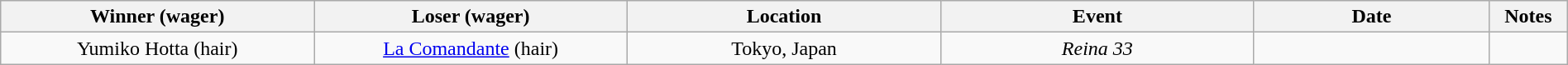<table class="wikitable sortable" width=100%  style="text-align: center">
<tr>
<th width=20% scope="col">Winner (wager)</th>
<th width=20% scope="col">Loser (wager)</th>
<th width=20% scope="col">Location</th>
<th width=20% scope="col">Event</th>
<th width=15% scope="col">Date</th>
<th class="unsortable" width=5% scope="col">Notes</th>
</tr>
<tr>
<td>Yumiko Hotta (hair)</td>
<td><a href='#'>La Comandante</a> (hair)</td>
<td>Tokyo, Japan</td>
<td><em>Reina 33</em></td>
<td></td>
<td></td>
</tr>
</table>
